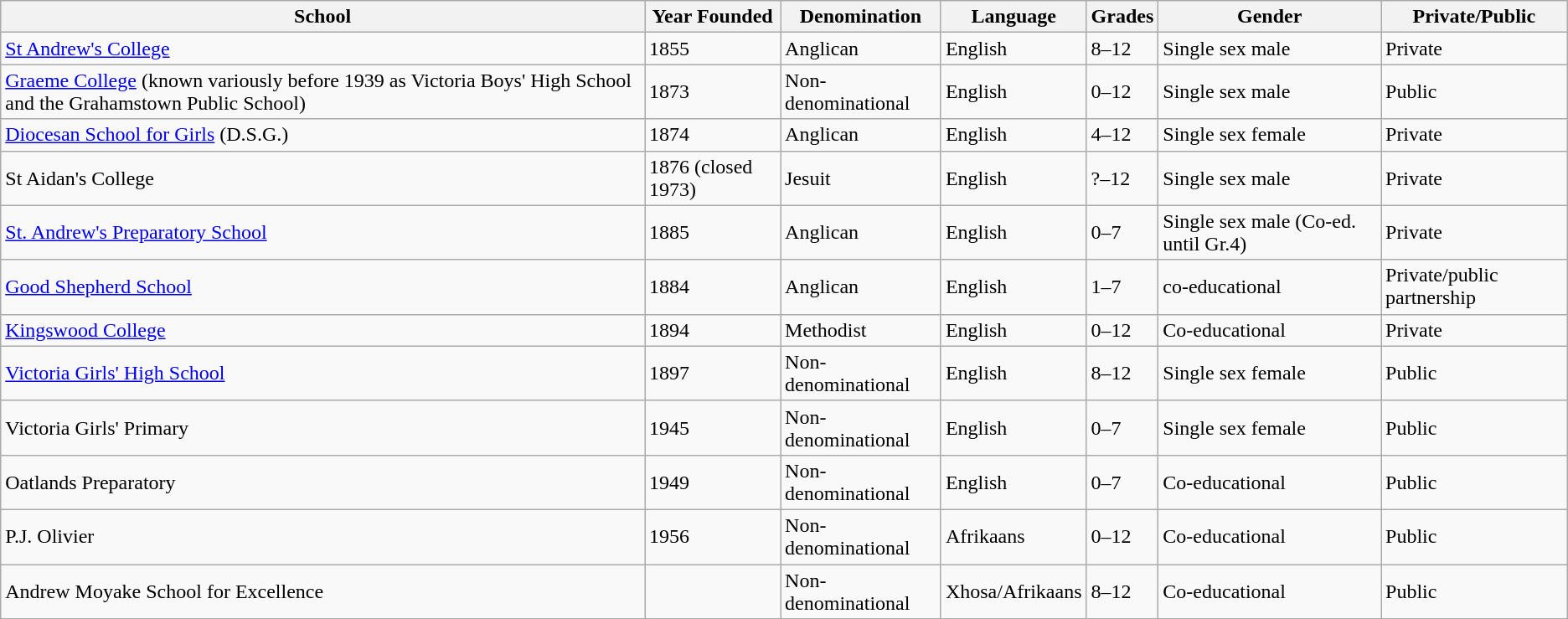<table class="wikitable">
<tr>
<th><strong>School</strong></th>
<th><strong>Year Founded</strong></th>
<th><strong>Denomination</strong></th>
<th><strong>Language</strong></th>
<th><strong>Grades</strong></th>
<th><strong>Gender</strong></th>
<th><strong>Private/Public</strong></th>
</tr>
<tr>
<td><a href='#'>St Andrew's College</a></td>
<td>1855</td>
<td>Anglican</td>
<td>English</td>
<td>8–12</td>
<td>Single sex male</td>
<td>Private</td>
</tr>
<tr>
<td><a href='#'>Graeme College</a> (known variously before 1939 as Victoria Boys' High School and the Grahamstown Public School)</td>
<td>1873</td>
<td>Non-denominational</td>
<td>English</td>
<td>0–12</td>
<td>Single sex male</td>
<td>Public</td>
</tr>
<tr>
<td><a href='#'>Diocesan School for Girls</a> (D.S.G.)</td>
<td>1874</td>
<td>Anglican</td>
<td>English</td>
<td>4–12</td>
<td>Single sex female</td>
<td>Private</td>
</tr>
<tr>
<td>St Aidan's College</td>
<td>1876 (closed 1973)</td>
<td>Jesuit</td>
<td>English</td>
<td>?–12</td>
<td>Single sex male</td>
<td>Private</td>
</tr>
<tr>
<td><a href='#'>St. Andrew's Preparatory School</a></td>
<td>1885</td>
<td>Anglican</td>
<td>English</td>
<td>0–7</td>
<td>Single sex male (Co-ed. until Gr.4)</td>
<td>Private</td>
</tr>
<tr>
<td><a href='#'>Good Shepherd School</a></td>
<td>1884</td>
<td>Anglican</td>
<td>English</td>
<td>1–7</td>
<td>co-educational</td>
<td>Private/public partnership</td>
</tr>
<tr>
<td><a href='#'>Kingswood College</a></td>
<td>1894</td>
<td>Methodist</td>
<td>English</td>
<td>0–12</td>
<td>Co-educational</td>
<td>Private</td>
</tr>
<tr>
<td><a href='#'>Victoria Girls' High School</a></td>
<td>1897</td>
<td>Non-denominational</td>
<td>English</td>
<td>8–12</td>
<td>Single sex female</td>
<td>Public</td>
</tr>
<tr>
<td>Victoria Girls' Primary</td>
<td>1945</td>
<td>Non-denominational</td>
<td>English</td>
<td>0–7</td>
<td>Single sex female</td>
<td>Public</td>
</tr>
<tr>
<td>Oatlands Preparatory</td>
<td>1949</td>
<td>Non-denominational</td>
<td>English</td>
<td>0–7</td>
<td>Co-educational</td>
<td>Public</td>
</tr>
<tr>
<td>P.J. Olivier</td>
<td>1956</td>
<td>Non-denominational</td>
<td>Afrikaans</td>
<td>0–12</td>
<td>Co-educational</td>
<td>Public</td>
</tr>
<tr>
<td>Andrew Moyake School for Excellence</td>
<td></td>
<td>Non-denominational</td>
<td>Xhosa/Afrikaans</td>
<td>8–12</td>
<td>Co-educational</td>
<td>Public</td>
</tr>
</table>
